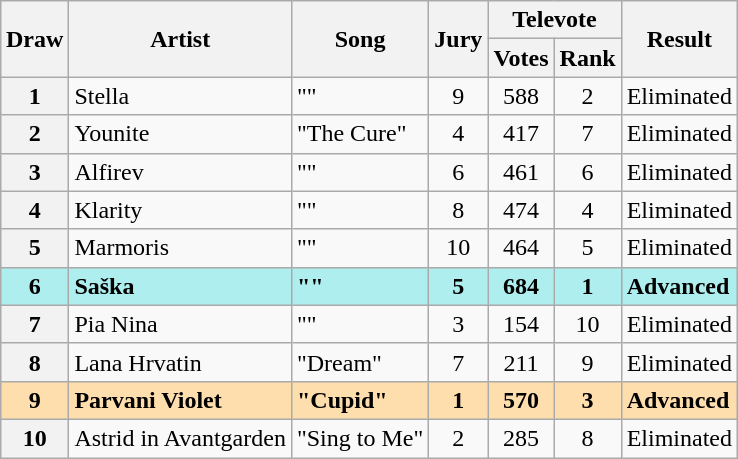<table class="sortable wikitable plainrowheaders" style="margin: 1em auto 1em auto; text-align:center">
<tr>
<th rowspan="2">Draw</th>
<th rowspan="2">Artist</th>
<th rowspan="2">Song</th>
<th rowspan="2">Jury</th>
<th colspan="2">Televote</th>
<th rowspan="2">Result</th>
</tr>
<tr>
<th>Votes</th>
<th>Rank</th>
</tr>
<tr>
<th scope="row" style="text-align:center;">1</th>
<td align="left">Stella</td>
<td align="left">""</td>
<td>9</td>
<td>588</td>
<td>2</td>
<td align="left" data-sort-value="11">Eliminated</td>
</tr>
<tr>
<th scope="row" style="text-align:center;">2</th>
<td align="left">Younite</td>
<td align="left">"The Cure"</td>
<td>4</td>
<td>417</td>
<td>7</td>
<td align="left" data-sort-value="11.1">Eliminated</td>
</tr>
<tr>
<th scope="row" style="text-align:center;">3</th>
<td align="left">Alfirev</td>
<td align="left">""</td>
<td>6</td>
<td>461</td>
<td>6</td>
<td align="left" data-sort-value="12.1">Eliminated</td>
</tr>
<tr>
<th scope="row" style="text-align:center;">4</th>
<td align="left">Klarity</td>
<td align="left">""</td>
<td>8</td>
<td>474</td>
<td>4</td>
<td align="left" data-sort-value="12">Eliminated</td>
</tr>
<tr>
<th scope="row" style="text-align:center;">5</th>
<td align="left">Marmoris</td>
<td align="left">""</td>
<td>10</td>
<td>464</td>
<td>5</td>
<td align="left" data-sort-value="15">Eliminated</td>
</tr>
<tr style="font-weight:bold;background:paleturquoise;">
<th scope="row" style="text-align:center; font-weight:bold; background:paleturquoise;">6</th>
<td align="left">Saška</td>
<td align="left">""</td>
<td>5</td>
<td>684</td>
<td>1</td>
<td align="left" data-sort-value="6">Advanced</td>
</tr>
<tr>
<th scope="row" style="text-align:center;">7</th>
<td align="left">Pia Nina</td>
<td align="left">""</td>
<td>3</td>
<td>154</td>
<td>10</td>
<td align="left" data-sort-value="13">Eliminated</td>
</tr>
<tr>
<th scope="row" style="text-align:center;">8</th>
<td align="left">Lana Hrvatin</td>
<td align="left">"Dream"</td>
<td>7</td>
<td>211</td>
<td>9</td>
<td align="left" data-sort-value="18">Eliminated</td>
</tr>
<tr style="font-weight:bold;background:navajowhite;">
<th scope="row" style="text-align:center; font-weight:bold; background:navajowhite;">9</th>
<td align="left">Parvani Violet</td>
<td align="left">"Cupid"</td>
<td>1</td>
<td>570</td>
<td>3</td>
<td align="left" data-sort-value="4">Advanced</td>
</tr>
<tr>
<th scope="row" style="text-align:center;">10</th>
<td align="left">Astrid in Avantgarden</td>
<td align="left">"Sing to Me"</td>
<td>2</td>
<td>285</td>
<td>8</td>
<td align="left" data-sort-value="10">Eliminated</td>
</tr>
</table>
